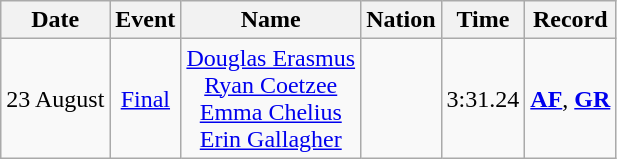<table class="wikitable" style=text-align:center>
<tr>
<th>Date</th>
<th>Event</th>
<th>Name</th>
<th>Nation</th>
<th>Time</th>
<th>Record</th>
</tr>
<tr>
<td>23 August</td>
<td><a href='#'>Final</a></td>
<td><a href='#'>Douglas Erasmus</a><br><a href='#'>Ryan Coetzee</a><br><a href='#'>Emma Chelius</a><br><a href='#'>Erin Gallagher</a></td>
<td align=left></td>
<td>3:31.24</td>
<td><strong><a href='#'>AF</a></strong>, <strong><a href='#'>GR</a></strong></td>
</tr>
</table>
